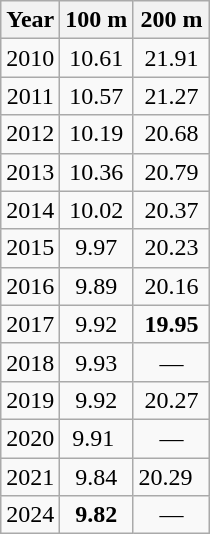<table class="wikitable sortable" style=text-align:center>
<tr>
<th>Year</th>
<th>100 m</th>
<th>200 m</th>
</tr>
<tr>
<td>2010</td>
<td>10.61</td>
<td>21.91</td>
</tr>
<tr>
<td>2011</td>
<td>10.57</td>
<td>21.27</td>
</tr>
<tr>
<td>2012</td>
<td>10.19</td>
<td>20.68</td>
</tr>
<tr>
<td>2013</td>
<td>10.36</td>
<td>20.79</td>
</tr>
<tr>
<td>2014</td>
<td>10.02</td>
<td>20.37</td>
</tr>
<tr>
<td>2015</td>
<td>9.97</td>
<td>20.23</td>
</tr>
<tr>
<td>2016</td>
<td>9.89</td>
<td>20.16</td>
</tr>
<tr>
<td>2017</td>
<td>9.92</td>
<td><strong>19.95</strong></td>
</tr>
<tr>
<td>2018</td>
<td>9.93</td>
<td data-sort-value=999>—</td>
</tr>
<tr>
<td>2019</td>
<td>9.92</td>
<td>20.27</td>
</tr>
<tr>
<td>2020</td>
<td>9.91 </td>
<td data-sort-value=999>—</td>
</tr>
<tr>
<td>2021</td>
<td>9.84</td>
<td>20.29  </td>
</tr>
<tr>
<td>2024</td>
<td><strong>9.82</strong></td>
<td data-sort-value=999>—</td>
</tr>
</table>
